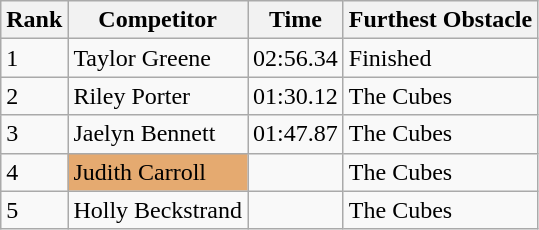<table class="wikitable sortable mw-collapsible" style="display: inline-table;">
<tr>
<th>Rank</th>
<th>Competitor</th>
<th>Time</th>
<th>Furthest Obstacle</th>
</tr>
<tr>
<td>1</td>
<td>Taylor Greene</td>
<td>02:56.34</td>
<td>Finished</td>
</tr>
<tr>
<td>2</td>
<td>Riley Porter</td>
<td>01:30.12</td>
<td>The Cubes</td>
</tr>
<tr>
<td>3</td>
<td>Jaelyn Bennett</td>
<td>01:47.87</td>
<td>The Cubes</td>
</tr>
<tr>
<td>4</td>
<td style="background-color:#E5AA70">Judith Carroll</td>
<td></td>
<td>The Cubes</td>
</tr>
<tr>
<td>5</td>
<td>Holly Beckstrand</td>
<td></td>
<td>The Cubes</td>
</tr>
</table>
